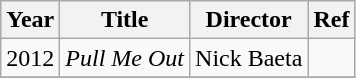<table class="wikitable">
<tr>
<th>Year</th>
<th>Title</th>
<th>Director</th>
<th>Ref</th>
</tr>
<tr>
<td>2012</td>
<td><em>Pull Me Out</em></td>
<td>Nick Baeta</td>
<td></td>
</tr>
<tr>
</tr>
</table>
